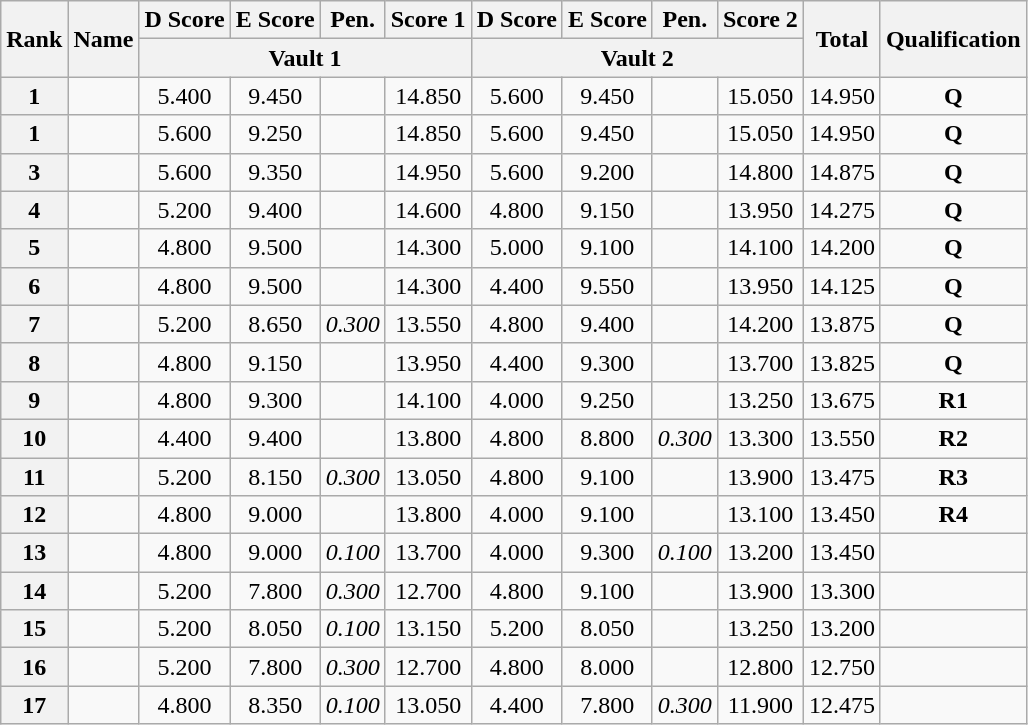<table class="wikitable sortable" style="text-align:center">
<tr>
<th rowspan="2">Rank</th>
<th rowspan="2">Name</th>
<th>D Score</th>
<th>E Score</th>
<th>Pen.</th>
<th>Score 1</th>
<th>D Score</th>
<th>E Score</th>
<th>Pen.</th>
<th>Score 2</th>
<th rowspan="2">Total</th>
<th rowspan="2">Qualification</th>
</tr>
<tr>
<th colspan="4">Vault 1</th>
<th colspan="4">Vault 2</th>
</tr>
<tr>
<th scope=row>1</th>
<td align=left></td>
<td>5.400</td>
<td>9.450</td>
<td></td>
<td>14.850</td>
<td>5.600</td>
<td>9.450</td>
<td></td>
<td>15.050</td>
<td>14.950</td>
<td><strong>Q</strong></td>
</tr>
<tr>
<th scope=row>1</th>
<td align=left></td>
<td>5.600</td>
<td>9.250</td>
<td></td>
<td>14.850</td>
<td>5.600</td>
<td>9.450</td>
<td></td>
<td>15.050</td>
<td>14.950</td>
<td><strong>Q</strong></td>
</tr>
<tr>
<th scope=row>3</th>
<td align=left></td>
<td>5.600</td>
<td>9.350</td>
<td></td>
<td>14.950</td>
<td>5.600</td>
<td>9.200</td>
<td></td>
<td>14.800</td>
<td>14.875</td>
<td><strong>Q</strong></td>
</tr>
<tr>
<th scope=row>4</th>
<td align=left></td>
<td>5.200</td>
<td>9.400</td>
<td></td>
<td>14.600</td>
<td>4.800</td>
<td>9.150</td>
<td></td>
<td>13.950</td>
<td>14.275</td>
<td><strong>Q</strong></td>
</tr>
<tr>
<th scope=row>5</th>
<td align=left></td>
<td>4.800</td>
<td>9.500</td>
<td></td>
<td>14.300</td>
<td>5.000</td>
<td>9.100</td>
<td></td>
<td>14.100</td>
<td>14.200</td>
<td><strong>Q</strong></td>
</tr>
<tr>
<th scope=row>6</th>
<td align=left></td>
<td>4.800</td>
<td>9.500</td>
<td></td>
<td>14.300</td>
<td>4.400</td>
<td>9.550</td>
<td></td>
<td>13.950</td>
<td>14.125</td>
<td><strong>Q</strong></td>
</tr>
<tr>
<th scope=row>7</th>
<td align=left></td>
<td>5.200</td>
<td>8.650</td>
<td><em>0.300</em></td>
<td>13.550</td>
<td>4.800</td>
<td>9.400</td>
<td></td>
<td>14.200</td>
<td>13.875</td>
<td><strong>Q</strong></td>
</tr>
<tr>
<th scope=row>8</th>
<td align=left></td>
<td>4.800</td>
<td>9.150</td>
<td></td>
<td>13.950</td>
<td>4.400</td>
<td>9.300</td>
<td></td>
<td>13.700</td>
<td>13.825</td>
<td><strong>Q</strong></td>
</tr>
<tr>
<th scope=row>9</th>
<td align=left></td>
<td>4.800</td>
<td>9.300</td>
<td></td>
<td>14.100</td>
<td>4.000</td>
<td>9.250</td>
<td></td>
<td>13.250</td>
<td>13.675</td>
<td><strong>R1</strong></td>
</tr>
<tr>
<th scope=row>10</th>
<td align=left></td>
<td>4.400</td>
<td>9.400</td>
<td></td>
<td>13.800</td>
<td>4.800</td>
<td>8.800</td>
<td><em>0.300</em></td>
<td>13.300</td>
<td>13.550</td>
<td><strong>R2</strong></td>
</tr>
<tr>
<th scope=row>11</th>
<td align=left></td>
<td>5.200</td>
<td>8.150</td>
<td><em>0.300</em></td>
<td>13.050</td>
<td>4.800</td>
<td>9.100</td>
<td></td>
<td>13.900</td>
<td>13.475</td>
<td><strong>R3</strong></td>
</tr>
<tr>
<th scope=row>12</th>
<td align=left></td>
<td>4.800</td>
<td>9.000</td>
<td></td>
<td>13.800</td>
<td>4.000</td>
<td>9.100</td>
<td></td>
<td>13.100</td>
<td>13.450</td>
<td><strong>R4</strong></td>
</tr>
<tr>
<th scope=row>13</th>
<td align=left></td>
<td>4.800</td>
<td>9.000</td>
<td><em>0.100</em></td>
<td>13.700</td>
<td>4.000</td>
<td>9.300</td>
<td><em>0.100</em></td>
<td>13.200</td>
<td>13.450</td>
<td></td>
</tr>
<tr>
<th scope=row>14</th>
<td align=left></td>
<td>5.200</td>
<td>7.800</td>
<td><em>0.300</em></td>
<td>12.700</td>
<td>4.800</td>
<td>9.100</td>
<td></td>
<td>13.900</td>
<td>13.300</td>
<td></td>
</tr>
<tr>
<th scope=row>15</th>
<td align=left></td>
<td>5.200</td>
<td>8.050</td>
<td><em>0.100</em></td>
<td>13.150</td>
<td>5.200</td>
<td>8.050</td>
<td></td>
<td>13.250</td>
<td>13.200</td>
<td></td>
</tr>
<tr>
<th scope=row>16</th>
<td align=left></td>
<td>5.200</td>
<td>7.800</td>
<td><em>0.300</em></td>
<td>12.700</td>
<td>4.800</td>
<td>8.000</td>
<td></td>
<td>12.800</td>
<td>12.750</td>
<td></td>
</tr>
<tr>
<th scope=row>17</th>
<td align=left></td>
<td>4.800</td>
<td>8.350</td>
<td><em>0.100</em></td>
<td>13.050</td>
<td>4.400</td>
<td>7.800</td>
<td><em>0.300</em></td>
<td>11.900</td>
<td>12.475</td>
<td></td>
</tr>
</table>
